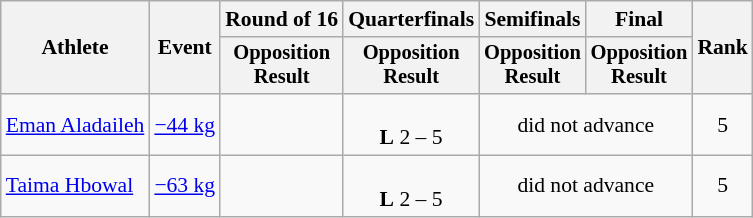<table class="wikitable" style="font-size:90%;">
<tr>
<th rowspan=2>Athlete</th>
<th rowspan=2>Event</th>
<th>Round of 16</th>
<th>Quarterfinals</th>
<th>Semifinals</th>
<th>Final</th>
<th rowspan=2>Rank</th>
</tr>
<tr style="font-size:95%">
<th>Opposition<br>Result</th>
<th>Opposition<br>Result</th>
<th>Opposition<br>Result</th>
<th>Opposition<br>Result</th>
</tr>
<tr align=center>
<td align=left><a href='#'>Eman Aladaileh</a></td>
<td align=left><a href='#'>−44 kg</a></td>
<td></td>
<td><br><strong>L</strong> 2 – 5</td>
<td colspan=2>did not advance</td>
<td>5</td>
</tr>
<tr align=center>
<td align=left><a href='#'>Taima Hbowal</a></td>
<td align=left><a href='#'>−63 kg</a></td>
<td></td>
<td><br><strong>L</strong> 2 – 5</td>
<td colspan=2>did not advance</td>
<td>5</td>
</tr>
</table>
